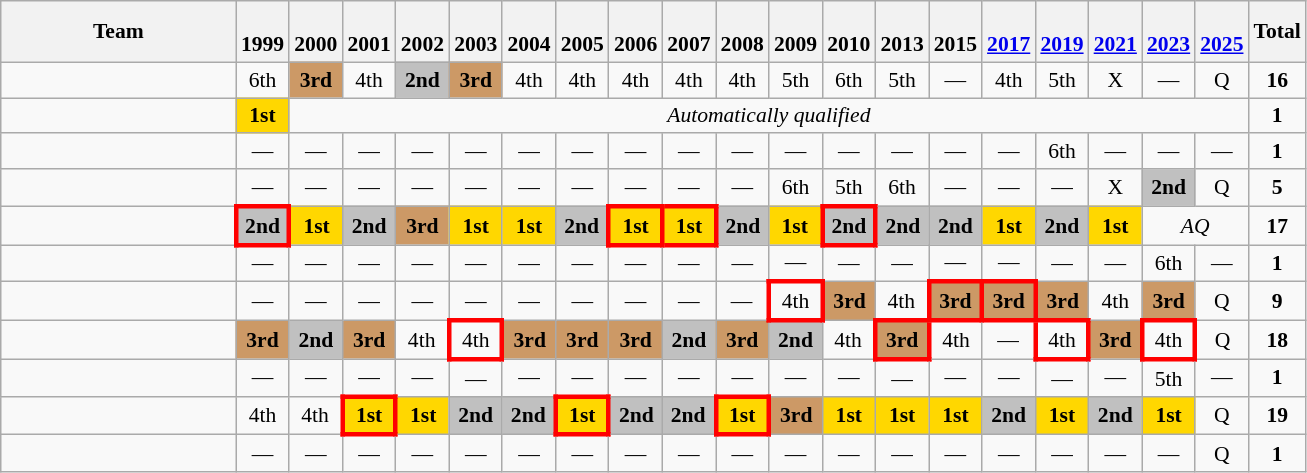<table class="wikitable" style="text-align:center; font-size:90%">
<tr>
<th width=150>Team</th>
<th><br>1999</th>
<th><br>2000</th>
<th><br>2001</th>
<th><br>2002</th>
<th><br>2003</th>
<th><br>2004</th>
<th><br>2005</th>
<th><br>2006</th>
<th><br>2007</th>
<th><br>2008</th>
<th><br>2009</th>
<th><br>2010</th>
<th><br>2013</th>
<th><br>2015</th>
<th><br><a href='#'>2017</a></th>
<th><br><a href='#'>2019</a></th>
<th><br><a href='#'>2021</a></th>
<th><br><a href='#'>2023</a></th>
<th><br><a href='#'>2025</a></th>
<th>Total</th>
</tr>
<tr>
<td align=left></td>
<td>6th</td>
<td bgcolor=#cc9966><strong>3rd</strong></td>
<td>4th</td>
<td bgcolor=Silver><strong>2nd</strong></td>
<td bgcolor=#cc9966><strong>3rd</strong></td>
<td>4th</td>
<td>4th</td>
<td>4th</td>
<td>4th</td>
<td>4th</td>
<td>5th</td>
<td>6th</td>
<td>5th</td>
<td>―</td>
<td>4th</td>
<td>5th</td>
<td>X</td>
<td>―</td>
<td>Q</td>
<td><strong>16</strong></td>
</tr>
<tr>
<td align=left></td>
<td bgcolor=Gold><strong>1st</strong></td>
<td colspan="18"><em>Automatically qualified</em></td>
<td><strong>1</strong></td>
</tr>
<tr>
<td align=left></td>
<td>—</td>
<td>—</td>
<td>—</td>
<td>―</td>
<td>—</td>
<td>—</td>
<td>—</td>
<td>—</td>
<td>―</td>
<td>―</td>
<td>―</td>
<td>―</td>
<td>―</td>
<td>―</td>
<td>―</td>
<td>6th</td>
<td>―</td>
<td>―</td>
<td>―</td>
<td><strong>1</strong></td>
</tr>
<tr>
<td align=left></td>
<td>―</td>
<td>―</td>
<td>―</td>
<td>―</td>
<td>―</td>
<td>―</td>
<td>―</td>
<td>―</td>
<td>―</td>
<td>―</td>
<td>6th</td>
<td>5th</td>
<td>6th</td>
<td>―</td>
<td>―</td>
<td>―</td>
<td>X</td>
<td bgcolor=Silver><strong>2nd</strong></td>
<td>Q</td>
<td><strong>5</strong></td>
</tr>
<tr>
<td align=left></td>
<td style="border: 3px solid red" bgcolor=Silver><strong>2nd</strong></td>
<td bgcolor=Gold><strong>1st</strong></td>
<td bgcolor=Silver><strong>2nd</strong></td>
<td bgcolor=#cc9966><strong>3rd</strong></td>
<td bgcolor=Gold><strong>1st</strong></td>
<td bgcolor=Gold><strong>1st</strong></td>
<td bgcolor=Silver><strong>2nd</strong></td>
<td style="border: 3px solid red" bgcolor=Gold><strong>1st</strong></td>
<td style="border: 3px solid red" bgcolor=Gold><strong>1st</strong></td>
<td bgcolor=Silver><strong>2nd</strong></td>
<td bgcolor=Gold><strong>1st</strong></td>
<td style="border: 3px solid red" bgcolor=Silver><strong>2nd</strong></td>
<td bgcolor=Silver><strong>2nd</strong></td>
<td bgcolor=Silver><strong>2nd</strong></td>
<td bgcolor=Gold><strong>1st</strong></td>
<td bgcolor=Silver><strong>2nd</strong></td>
<td bgcolor=Gold><strong>1st</strong></td>
<td colspan=2><em>AQ</em></td>
<td><strong>17</strong></td>
</tr>
<tr>
<td align=left></td>
<td>—</td>
<td>—</td>
<td>—</td>
<td>―</td>
<td>—</td>
<td>—</td>
<td>—</td>
<td>—</td>
<td>―</td>
<td>―</td>
<td>―</td>
<td>―</td>
<td>―</td>
<td>―</td>
<td>―</td>
<td>―</td>
<td>―</td>
<td>6th</td>
<td>―</td>
<td><strong>1</strong></td>
</tr>
<tr>
<td align=left></td>
<td>—</td>
<td>―</td>
<td>―</td>
<td>―</td>
<td>―</td>
<td>―</td>
<td>―</td>
<td>―</td>
<td>―</td>
<td>―</td>
<td style="border: 3px solid red">4th</td>
<td bgcolor=#cc9966><strong>3rd</strong></td>
<td>4th</td>
<td style="border: 3px solid red" bgcolor=#cc9966><strong>3rd</strong></td>
<td style="border: 3px solid red" bgcolor=#cc9966><strong>3rd</strong></td>
<td bgcolor=#cc9966><strong>3rd</strong></td>
<td>4th</td>
<td bgcolor=#cc9966><strong>3rd</strong></td>
<td>Q</td>
<td><strong>9</strong></td>
</tr>
<tr>
<td align=left></td>
<td bgcolor=#cc9966><strong>3rd</strong></td>
<td bgcolor=Silver><strong>2nd</strong></td>
<td bgcolor=#cc9966><strong>3rd</strong></td>
<td>4th</td>
<td style="border: 3px solid red">4th</td>
<td bgcolor=#cc9966><strong>3rd</strong></td>
<td bgcolor=#cc9966><strong>3rd</strong></td>
<td bgcolor=#cc9966><strong>3rd</strong></td>
<td bgcolor=Silver><strong>2nd</strong></td>
<td bgcolor=#cc9966><strong>3rd</strong></td>
<td bgcolor=Silver><strong>2nd</strong></td>
<td>4th</td>
<td style="border: 3px solid red" bgcolor=#cc9966><strong>3rd</strong></td>
<td>4th</td>
<td>―</td>
<td style="border: 3px solid red">4th</td>
<td bgcolor=#cc9966><strong>3rd</strong></td>
<td style="border: 3px solid red">4th</td>
<td>Q</td>
<td><strong>18</strong></td>
</tr>
<tr>
<td align=left></td>
<td>—</td>
<td>—</td>
<td>—</td>
<td>―</td>
<td>—</td>
<td>—</td>
<td>—</td>
<td>—</td>
<td>―</td>
<td>―</td>
<td>―</td>
<td>―</td>
<td>―</td>
<td>―</td>
<td>―</td>
<td>―</td>
<td>―</td>
<td>5th</td>
<td>―</td>
<td><strong>1</strong></td>
</tr>
<tr>
<td align=left></td>
<td>4th</td>
<td>4th</td>
<td style="border: 3px solid red" bgcolor=Gold><strong>1st</strong></td>
<td bgcolor=Gold><strong>1st</strong></td>
<td bgcolor=Silver><strong>2nd</strong></td>
<td bgcolor=Silver><strong>2nd</strong></td>
<td style="border: 3px solid red" bgcolor=Gold><strong>1st</strong></td>
<td bgcolor=Silver><strong>2nd</strong></td>
<td bgcolor=Silver><strong>2nd</strong></td>
<td style="border: 3px solid red" bgcolor=Gold><strong>1st</strong></td>
<td bgcolor=#cc9966><strong>3rd</strong></td>
<td bgcolor=Gold><strong>1st</strong></td>
<td bgcolor=Gold><strong>1st</strong></td>
<td bgcolor=Gold><strong>1st</strong></td>
<td bgcolor=Silver><strong>2nd</strong></td>
<td bgcolor=Gold><strong>1st</strong></td>
<td bgcolor=Silver><strong>2nd</strong></td>
<td bgcolor=Gold><strong>1st</strong></td>
<td>Q</td>
<td><strong>19 </strong></td>
</tr>
<tr>
<td align=left></td>
<td>—</td>
<td>—</td>
<td>—</td>
<td>―</td>
<td>—</td>
<td>—</td>
<td>—</td>
<td>—</td>
<td>―</td>
<td>―</td>
<td>―</td>
<td>―</td>
<td>―</td>
<td>―</td>
<td>―</td>
<td>―</td>
<td>―</td>
<td>―</td>
<td>Q</td>
<td><strong>1</strong></td>
</tr>
</table>
